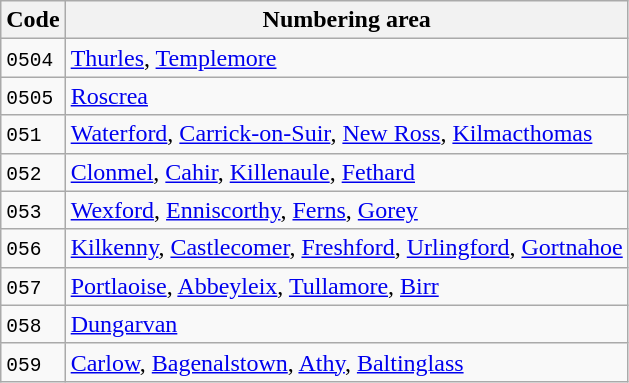<table class="wikitable">
<tr>
<th>Code</th>
<th>Numbering area</th>
</tr>
<tr>
<td><code>0504</code></td>
<td><a href='#'>Thurles</a>, <a href='#'>Templemore</a></td>
</tr>
<tr>
<td><code>0505</code></td>
<td><a href='#'>Roscrea</a></td>
</tr>
<tr>
<td><code>051</code></td>
<td><a href='#'>Waterford</a>, <a href='#'>Carrick-on-Suir</a>, <a href='#'>New Ross</a>, <a href='#'>Kilmacthomas</a></td>
</tr>
<tr>
<td><code>052</code></td>
<td><a href='#'>Clonmel</a>, <a href='#'>Cahir</a>, <a href='#'>Killenaule</a>, <a href='#'>Fethard</a></td>
</tr>
<tr>
<td><code>053</code></td>
<td><a href='#'>Wexford</a>, <a href='#'>Enniscorthy</a>, <a href='#'>Ferns</a>, <a href='#'>Gorey</a></td>
</tr>
<tr>
<td><code>056</code></td>
<td><a href='#'>Kilkenny</a>, <a href='#'>Castlecomer</a>, <a href='#'>Freshford</a>, <a href='#'>Urlingford</a>, <a href='#'>Gortnahoe</a></td>
</tr>
<tr>
<td><code>057</code></td>
<td><a href='#'>Portlaoise</a>, <a href='#'>Abbeyleix</a>, <a href='#'>Tullamore</a>, <a href='#'>Birr</a></td>
</tr>
<tr>
<td><code>058</code></td>
<td><a href='#'>Dungarvan</a></td>
</tr>
<tr>
<td><code>059</code></td>
<td><a href='#'>Carlow</a>, <a href='#'>Bagenalstown</a>, <a href='#'>Athy</a>, <a href='#'>Baltinglass</a></td>
</tr>
</table>
